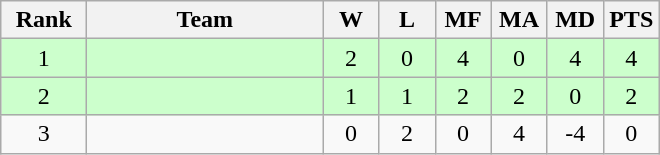<table class="wikitable" style="text-align:center">
<tr>
<th width=50>Rank</th>
<th width=150>Team</th>
<th width=30>W</th>
<th width=30>L</th>
<th width=30>MF</th>
<th width=30>MA</th>
<th width=30>MD</th>
<th width=30>PTS</th>
</tr>
<tr bgcolor=#ccffcc>
<td>1</td>
<td style="text-align:left;"></td>
<td>2</td>
<td>0</td>
<td>4</td>
<td>0</td>
<td>4</td>
<td>4</td>
</tr>
<tr bgcolor=#ccffcc>
<td>2</td>
<td style="text-align:left;"></td>
<td>1</td>
<td>1</td>
<td>2</td>
<td>2</td>
<td>0</td>
<td>2</td>
</tr>
<tr>
<td>3</td>
<td style="text-align:left;"></td>
<td>0</td>
<td>2</td>
<td>0</td>
<td>4</td>
<td>-4</td>
<td>0</td>
</tr>
</table>
